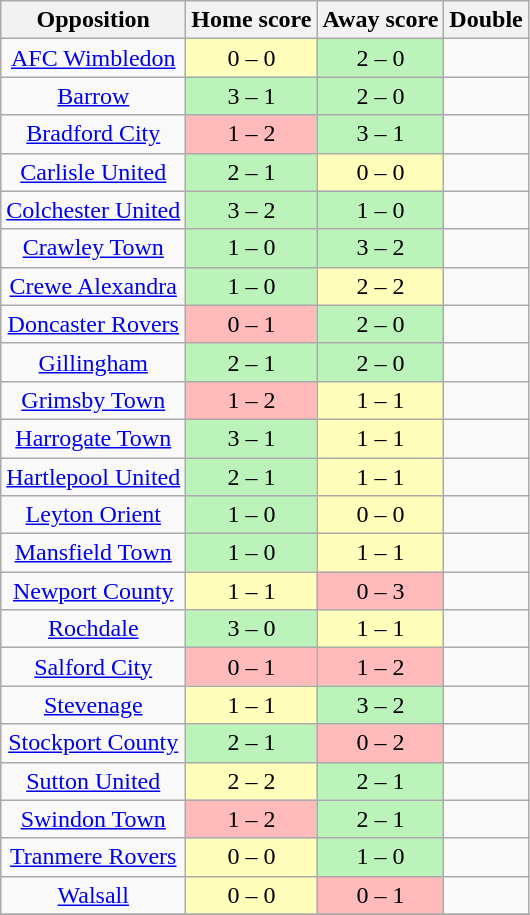<table class="wikitable" style="text-align: center;">
<tr>
<th>Opposition</th>
<th>Home score</th>
<th>Away score</th>
<th>Double</th>
</tr>
<tr>
<td><a href='#'>AFC Wimbledon</a></td>
<td style="background:#FFFFBB;">0 – 0</td>
<td style="background:#BBF3BB;">2 – 0</td>
<td></td>
</tr>
<tr>
<td><a href='#'>Barrow</a></td>
<td style="background:#BBF3BB;">3 – 1</td>
<td style="background:#BBF3BB;">2 – 0</td>
<td></td>
</tr>
<tr>
<td><a href='#'>Bradford City</a></td>
<td style="background:#fbb;">1 – 2</td>
<td style="background:#BBF3BB;">3 – 1</td>
<td></td>
</tr>
<tr>
<td><a href='#'>Carlisle United</a></td>
<td style="background:#BBF3BB;">2 – 1</td>
<td style="background:#FFFFBB;">0 – 0</td>
<td></td>
</tr>
<tr>
<td><a href='#'>Colchester United</a></td>
<td style="background:#BBF3BB;">3 – 2</td>
<td style="background:#BBF3BB;">1 – 0</td>
<td></td>
</tr>
<tr>
<td><a href='#'>Crawley Town</a></td>
<td style="background:#BBF3BB;">1 – 0</td>
<td style="background:#BBF3BB;">3 – 2</td>
<td></td>
</tr>
<tr>
<td><a href='#'>Crewe Alexandra</a></td>
<td style="background:#BBF3BB;">1 – 0</td>
<td style="background:#FFFFBB;">2 – 2</td>
<td></td>
</tr>
<tr>
<td><a href='#'>Doncaster Rovers</a></td>
<td style="background:#fbb;">0 – 1</td>
<td style="background:#BBF3BB;">2 – 0</td>
<td></td>
</tr>
<tr>
<td><a href='#'>Gillingham</a></td>
<td style="background:#BBF3BB;">2 – 1</td>
<td style="background:#BBF3BB;">2 – 0</td>
<td></td>
</tr>
<tr>
<td><a href='#'>Grimsby Town</a></td>
<td style="background:#fbb;">1 – 2</td>
<td style="background:#FFFFBB;">1 – 1</td>
<td></td>
</tr>
<tr>
<td><a href='#'>Harrogate Town</a></td>
<td style="background:#BBF3BB;">3 – 1</td>
<td style="background:#FFFFBB;">1 – 1</td>
<td></td>
</tr>
<tr>
<td><a href='#'>Hartlepool United</a></td>
<td style="background:#BBF3BB;">2 – 1</td>
<td style="background:#FFFFBB;">1 – 1</td>
<td></td>
</tr>
<tr>
<td><a href='#'>Leyton Orient</a></td>
<td style="background:#BBF3BB;">1 – 0</td>
<td style="background:#FFFFBB;">0 – 0</td>
<td></td>
</tr>
<tr>
<td><a href='#'>Mansfield Town</a></td>
<td style="background:#BBF3BB;">1 – 0</td>
<td style="background:#FFFFBB;">1 – 1</td>
<td></td>
</tr>
<tr>
<td><a href='#'>Newport County</a></td>
<td style="background:#FFFFBB;">1 – 1</td>
<td style="background:#fbb;">0 – 3</td>
<td></td>
</tr>
<tr>
<td><a href='#'>Rochdale</a></td>
<td style="background:#BBF3BB;">3 – 0</td>
<td style="background:#FFFFBB;">1 – 1</td>
<td></td>
</tr>
<tr>
<td><a href='#'>Salford City</a></td>
<td style="background:#fbb;">0 – 1</td>
<td style="background:#fbb;">1 – 2</td>
<td></td>
</tr>
<tr>
<td><a href='#'>Stevenage</a></td>
<td style="background:#FFFFBB;">1 – 1</td>
<td style="background:#BBF3BB;">3 – 2</td>
<td></td>
</tr>
<tr>
<td><a href='#'>Stockport County</a></td>
<td style="background:#BBF3BB;">2 – 1</td>
<td style="background:#fbb;">0 – 2</td>
<td></td>
</tr>
<tr>
<td><a href='#'>Sutton United</a></td>
<td style="background:#FFFFBB;">2 – 2</td>
<td style="background:#BBF3BB;">2 – 1</td>
<td></td>
</tr>
<tr>
<td><a href='#'>Swindon Town</a></td>
<td style="background:#fbb;">1 – 2</td>
<td style="background:#BBF3BB;">2 – 1</td>
<td></td>
</tr>
<tr>
<td><a href='#'>Tranmere Rovers</a></td>
<td style="background:#FFFFBB;">0 – 0</td>
<td style="background:#BBF3BB;">1 – 0</td>
<td></td>
</tr>
<tr>
<td><a href='#'>Walsall</a></td>
<td style="background:#FFFFBB;">0 – 0</td>
<td style="background:#fbb;">0 – 1</td>
<td></td>
</tr>
<tr>
</tr>
</table>
